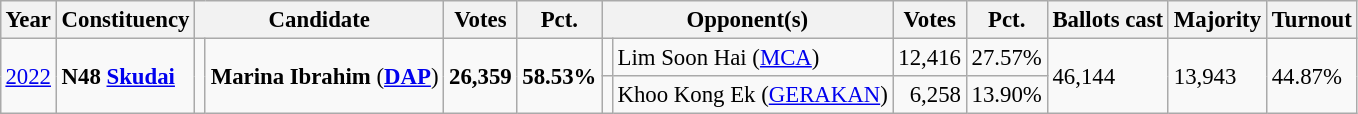<table class="wikitable" style="margin:0.5em ; font-size:95%">
<tr>
<th>Year</th>
<th>Constituency</th>
<th colspan="2">Candidate</th>
<th>Votes</th>
<th>Pct.</th>
<th colspan="2">Opponent(s)</th>
<th>Votes</th>
<th>Pct.</th>
<th>Ballots cast</th>
<th>Majority</th>
<th>Turnout</th>
</tr>
<tr>
<td rowspan="2"><a href='#'>2022</a></td>
<td rowspan="2"><strong>N48 <a href='#'>Skudai</a></strong></td>
<td rowspan="2" ></td>
<td rowspan="2"><strong>Marina Ibrahim</strong> (<a href='#'><strong>DAP</strong></a>)</td>
<td rowspan="2" align=right><strong>26,359</strong></td>
<td rowspan="2"><strong>58.53%</strong></td>
<td></td>
<td>Lim Soon Hai (<a href='#'>MCA</a>)</td>
<td align=right>12,416</td>
<td>27.57%</td>
<td rowspan="2">46,144</td>
<td rowspan="2">13,943</td>
<td rowspan="2">44.87%</td>
</tr>
<tr>
<td bgcolor= ></td>
<td>Khoo Kong Ek (<a href='#'>GERAKAN</a>)</td>
<td align=right>6,258</td>
<td>13.90%</td>
</tr>
</table>
